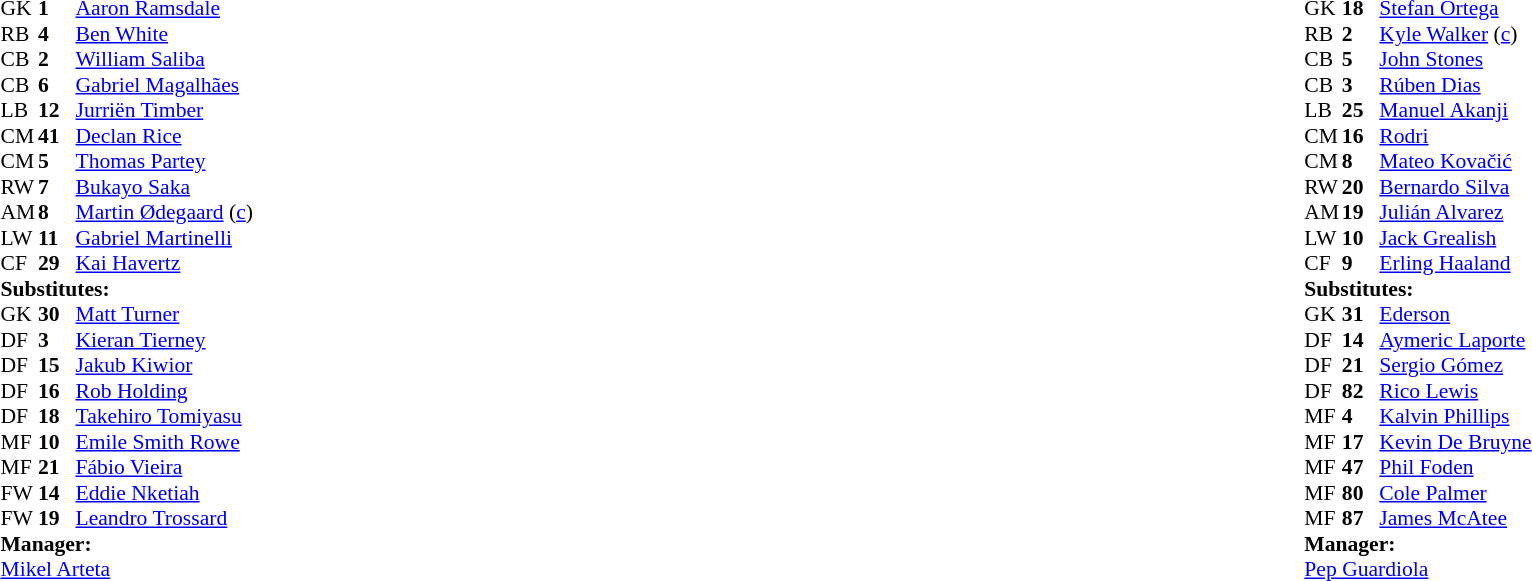<table width="100%">
<tr>
<td valign="top" width="40%"><br><table style="font-size:90%" cellspacing="0" cellpadding="0">
<tr>
<th width=25></th>
<th width=25></th>
</tr>
<tr>
<td>GK</td>
<td><strong>1</strong></td>
<td> <a href='#'>Aaron Ramsdale</a></td>
</tr>
<tr>
<td>RB</td>
<td><strong>4</strong></td>
<td> <a href='#'>Ben White</a></td>
</tr>
<tr>
<td>CB</td>
<td><strong>2</strong></td>
<td> <a href='#'>William Saliba</a></td>
</tr>
<tr>
<td>CB</td>
<td><strong>6</strong></td>
<td> <a href='#'>Gabriel Magalhães</a></td>
<td></td>
<td></td>
</tr>
<tr>
<td>LB</td>
<td><strong>12</strong></td>
<td> <a href='#'>Jurriën Timber</a></td>
<td></td>
<td></td>
</tr>
<tr>
<td>CM</td>
<td><strong>41</strong></td>
<td> <a href='#'>Declan Rice</a></td>
<td></td>
<td></td>
</tr>
<tr>
<td>CM</td>
<td><strong>5</strong></td>
<td> <a href='#'>Thomas Partey</a></td>
<td></td>
</tr>
<tr>
<td>RW</td>
<td><strong>7</strong></td>
<td> <a href='#'>Bukayo Saka</a></td>
</tr>
<tr>
<td>AM</td>
<td><strong>8</strong></td>
<td> <a href='#'>Martin Ødegaard</a> (<a href='#'>c</a>)</td>
</tr>
<tr>
<td>LW</td>
<td><strong>11</strong></td>
<td> <a href='#'>Gabriel Martinelli</a></td>
<td></td>
<td></td>
</tr>
<tr>
<td>CF</td>
<td><strong>29</strong></td>
<td> <a href='#'>Kai Havertz</a></td>
<td></td>
<td></td>
</tr>
<tr>
<td colspan=3><strong>Substitutes:</strong></td>
</tr>
<tr>
<td>GK</td>
<td><strong>30</strong></td>
<td> <a href='#'>Matt Turner</a></td>
</tr>
<tr>
<td>DF</td>
<td><strong>3</strong></td>
<td> <a href='#'>Kieran Tierney</a></td>
<td></td>
<td></td>
</tr>
<tr>
<td>DF</td>
<td><strong>15</strong></td>
<td> <a href='#'>Jakub Kiwior</a></td>
</tr>
<tr>
<td>DF</td>
<td><strong>16</strong></td>
<td> <a href='#'>Rob Holding</a></td>
</tr>
<tr>
<td>DF</td>
<td><strong>18</strong></td>
<td> <a href='#'>Takehiro Tomiyasu</a></td>
</tr>
<tr>
<td>MF</td>
<td><strong>10</strong></td>
<td> <a href='#'>Emile Smith Rowe</a></td>
<td></td>
<td></td>
</tr>
<tr>
<td>MF</td>
<td><strong>21</strong></td>
<td> <a href='#'>Fábio Vieira</a></td>
<td></td>
<td></td>
</tr>
<tr>
<td>FW</td>
<td><strong>14</strong></td>
<td> <a href='#'>Eddie Nketiah</a></td>
<td></td>
<td></td>
</tr>
<tr>
<td>FW</td>
<td><strong>19</strong></td>
<td> <a href='#'>Leandro Trossard</a></td>
<td></td>
<td></td>
</tr>
<tr>
<td colspan=3><strong>Manager:</strong></td>
</tr>
<tr>
<td colspan=3> <a href='#'>Mikel Arteta</a></td>
<td></td>
</tr>
</table>
</td>
<td valign="top"></td>
<td valign="top" width="50%"><br><table style="font-size:90%; margin:auto" cellspacing="0" cellpadding="0">
<tr>
<th width=25></th>
<th width=25></th>
</tr>
<tr>
<td>GK</td>
<td><strong>18</strong></td>
<td> <a href='#'>Stefan Ortega</a></td>
</tr>
<tr>
<td>RB</td>
<td><strong>2</strong></td>
<td> <a href='#'>Kyle Walker</a> (<a href='#'>c</a>)</td>
</tr>
<tr>
<td>CB</td>
<td><strong>5</strong></td>
<td> <a href='#'>John Stones</a></td>
</tr>
<tr>
<td>CB</td>
<td><strong>3</strong></td>
<td> <a href='#'>Rúben Dias</a></td>
</tr>
<tr>
<td>LB</td>
<td><strong>25</strong></td>
<td> <a href='#'>Manuel Akanji</a></td>
</tr>
<tr>
<td>CM</td>
<td><strong>16</strong></td>
<td> <a href='#'>Rodri</a></td>
</tr>
<tr>
<td>CM</td>
<td><strong>8</strong></td>
<td> <a href='#'>Mateo Kovačić</a></td>
<td></td>
<td></td>
</tr>
<tr>
<td>RW</td>
<td><strong>20</strong></td>
<td> <a href='#'>Bernardo Silva</a></td>
</tr>
<tr>
<td>AM</td>
<td><strong>19</strong></td>
<td> <a href='#'>Julián Alvarez</a></td>
<td></td>
</tr>
<tr>
<td>LW</td>
<td><strong>10</strong></td>
<td> <a href='#'>Jack Grealish</a></td>
<td></td>
<td></td>
</tr>
<tr>
<td>CF</td>
<td><strong>9</strong></td>
<td> <a href='#'>Erling Haaland</a></td>
<td></td>
<td></td>
</tr>
<tr>
<td colspan=3><strong>Substitutes:</strong></td>
</tr>
<tr>
<td>GK</td>
<td><strong>31</strong></td>
<td> <a href='#'>Ederson</a></td>
</tr>
<tr>
<td>DF</td>
<td><strong>14</strong></td>
<td> <a href='#'>Aymeric Laporte</a></td>
</tr>
<tr>
<td>DF</td>
<td><strong>21</strong></td>
<td> <a href='#'>Sergio Gómez</a></td>
</tr>
<tr>
<td>DF</td>
<td><strong>82</strong></td>
<td> <a href='#'>Rico Lewis</a></td>
</tr>
<tr>
<td>MF</td>
<td><strong>4</strong></td>
<td> <a href='#'>Kalvin Phillips</a></td>
</tr>
<tr>
<td>MF</td>
<td><strong>17</strong></td>
<td> <a href='#'>Kevin De Bruyne</a></td>
<td></td>
<td></td>
</tr>
<tr>
<td>MF</td>
<td><strong>47</strong></td>
<td> <a href='#'>Phil Foden</a></td>
<td></td>
<td></td>
</tr>
<tr>
<td>MF</td>
<td><strong>80</strong></td>
<td> <a href='#'>Cole Palmer</a></td>
<td></td>
<td></td>
</tr>
<tr>
<td>MF</td>
<td><strong>87</strong></td>
<td> <a href='#'>James McAtee</a></td>
</tr>
<tr>
<td colspan=3><strong>Manager:</strong></td>
</tr>
<tr>
<td colspan=3> <a href='#'>Pep Guardiola</a></td>
</tr>
</table>
</td>
</tr>
</table>
